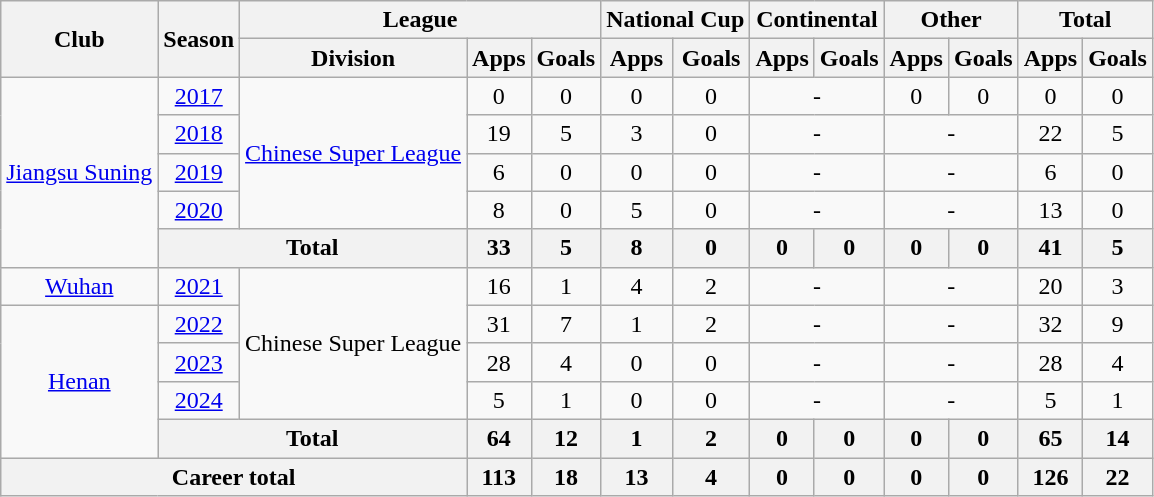<table class="wikitable" style="text-align: center">
<tr>
<th rowspan="2">Club</th>
<th rowspan="2">Season</th>
<th colspan="3">League</th>
<th colspan="2">National Cup</th>
<th colspan="2">Continental</th>
<th colspan="2">Other</th>
<th colspan="2">Total</th>
</tr>
<tr>
<th>Division</th>
<th>Apps</th>
<th>Goals</th>
<th>Apps</th>
<th>Goals</th>
<th>Apps</th>
<th>Goals</th>
<th>Apps</th>
<th>Goals</th>
<th>Apps</th>
<th>Goals</th>
</tr>
<tr>
<td rowspan=5><a href='#'>Jiangsu Suning</a></td>
<td><a href='#'>2017</a></td>
<td rowspan=4><a href='#'>Chinese Super League</a></td>
<td>0</td>
<td>0</td>
<td>0</td>
<td>0</td>
<td colspan="2">-</td>
<td>0</td>
<td>0</td>
<td>0</td>
<td>0</td>
</tr>
<tr>
<td><a href='#'>2018</a></td>
<td>19</td>
<td>5</td>
<td>3</td>
<td>0</td>
<td colspan="2">-</td>
<td colspan="2">-</td>
<td>22</td>
<td>5</td>
</tr>
<tr>
<td><a href='#'>2019</a></td>
<td>6</td>
<td>0</td>
<td>0</td>
<td>0</td>
<td colspan="2">-</td>
<td colspan="2">-</td>
<td>6</td>
<td>0</td>
</tr>
<tr>
<td><a href='#'>2020</a></td>
<td>8</td>
<td>0</td>
<td>5</td>
<td>0</td>
<td colspan="2">-</td>
<td colspan="2">-</td>
<td>13</td>
<td>0</td>
</tr>
<tr>
<th colspan="2"><strong>Total</strong></th>
<th>33</th>
<th>5</th>
<th>8</th>
<th>0</th>
<th>0</th>
<th>0</th>
<th>0</th>
<th>0</th>
<th>41</th>
<th>5</th>
</tr>
<tr>
<td><a href='#'>Wuhan</a></td>
<td><a href='#'>2021</a></td>
<td rowspan=4>Chinese Super League</td>
<td>16</td>
<td>1</td>
<td>4</td>
<td>2</td>
<td colspan="2">-</td>
<td colspan="2">-</td>
<td>20</td>
<td>3</td>
</tr>
<tr>
<td rowspan=4><a href='#'>Henan</a></td>
<td><a href='#'>2022</a></td>
<td>31</td>
<td>7</td>
<td>1</td>
<td>2</td>
<td colspan="2">-</td>
<td colspan="2">-</td>
<td>32</td>
<td>9</td>
</tr>
<tr>
<td><a href='#'>2023</a></td>
<td>28</td>
<td>4</td>
<td>0</td>
<td>0</td>
<td colspan="2">-</td>
<td colspan="2">-</td>
<td>28</td>
<td>4</td>
</tr>
<tr>
<td><a href='#'>2024</a></td>
<td>5</td>
<td>1</td>
<td>0</td>
<td>0</td>
<td colspan="2">-</td>
<td colspan="2">-</td>
<td>5</td>
<td>1</td>
</tr>
<tr>
<th colspan="2"><strong>Total</strong></th>
<th>64</th>
<th>12</th>
<th>1</th>
<th>2</th>
<th>0</th>
<th>0</th>
<th>0</th>
<th>0</th>
<th>65</th>
<th>14</th>
</tr>
<tr>
<th colspan=3>Career total</th>
<th>113</th>
<th>18</th>
<th>13</th>
<th>4</th>
<th>0</th>
<th>0</th>
<th>0</th>
<th>0</th>
<th>126</th>
<th>22</th>
</tr>
</table>
